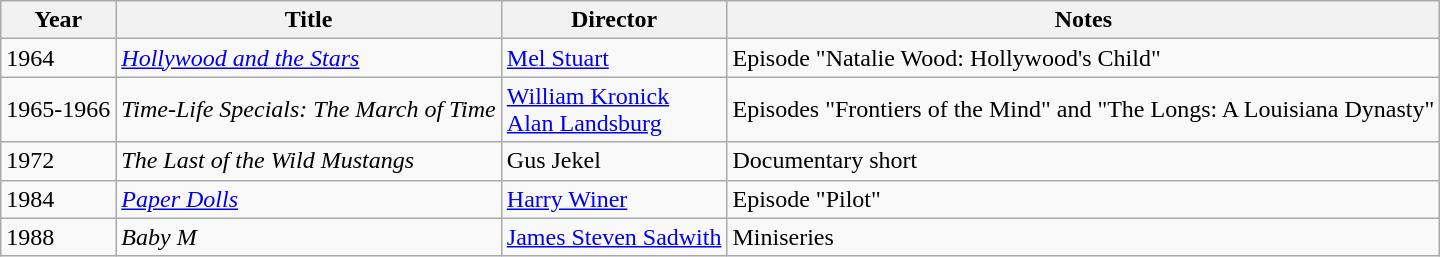<table class="wikitable">
<tr>
<th>Year</th>
<th>Title</th>
<th>Director</th>
<th>Notes</th>
</tr>
<tr>
<td>1964</td>
<td><em><a href='#'>Hollywood and the Stars</a></em></td>
<td><a href='#'>Mel Stuart</a></td>
<td>Episode "Natalie Wood: Hollywood's Child"</td>
</tr>
<tr>
<td>1965-1966</td>
<td><em>Time-Life Specials: The March of Time</em></td>
<td><a href='#'>William Kronick</a><br><a href='#'>Alan Landsburg</a></td>
<td>Episodes "Frontiers of the Mind" and "The Longs: A Louisiana Dynasty"</td>
</tr>
<tr>
<td>1972</td>
<td><em>The Last of the Wild Mustangs</em></td>
<td>Gus Jekel</td>
<td>Documentary short</td>
</tr>
<tr>
<td>1984</td>
<td><em><a href='#'>Paper Dolls</a></em></td>
<td><a href='#'>Harry Winer</a></td>
<td>Episode "Pilot"</td>
</tr>
<tr>
<td>1988</td>
<td><em>Baby M</em></td>
<td><a href='#'>James Steven Sadwith</a></td>
<td>Miniseries</td>
</tr>
</table>
